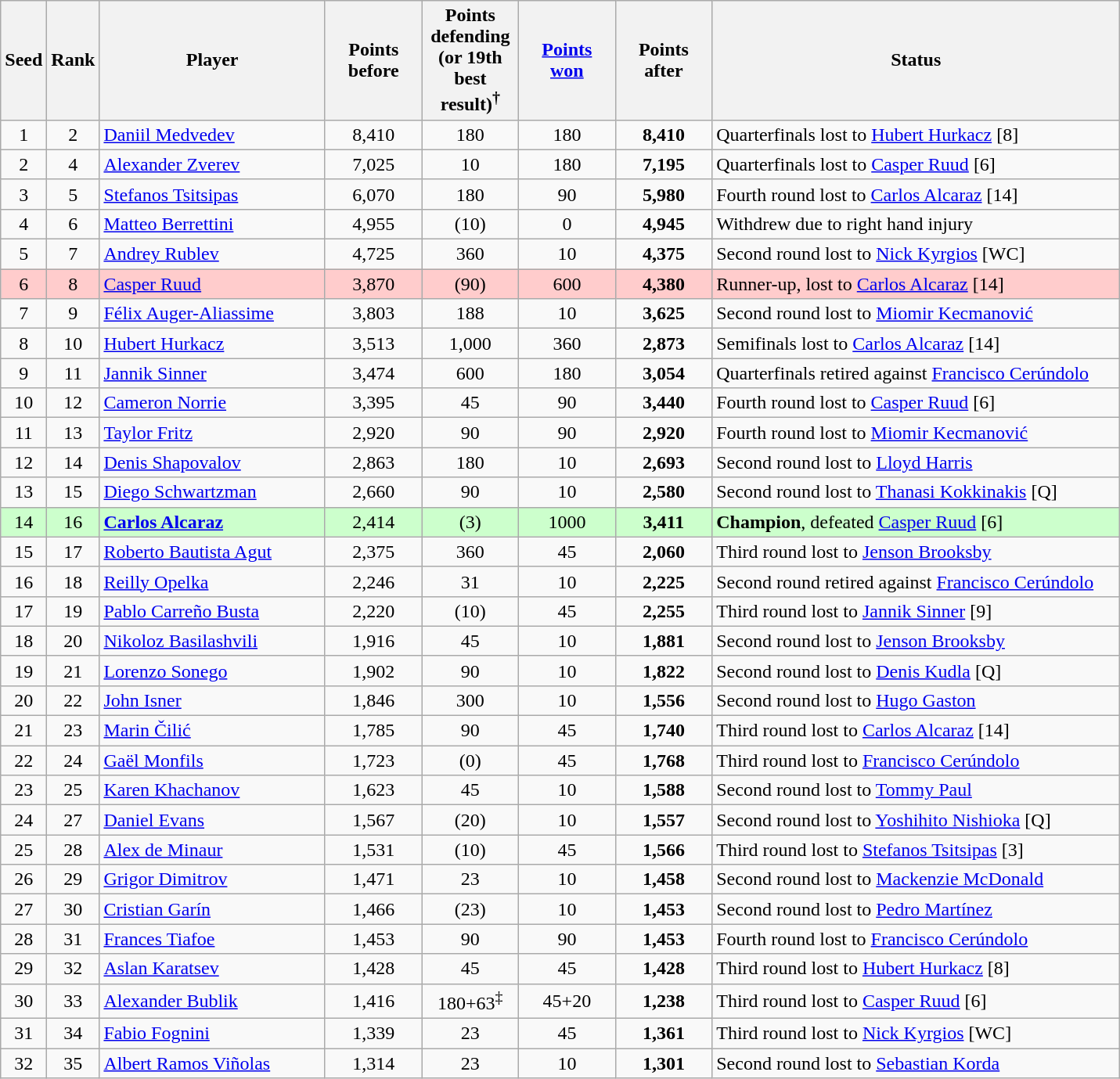<table class="wikitable sortable">
<tr>
<th style="width:30px;">Seed</th>
<th style="width:30px;">Rank</th>
<th style="width:185px;">Player</th>
<th style="width:75px;">Points before</th>
<th style="width:75px;">Points defending (or 19th best result)<sup>†</sup></th>
<th style="width:75px;"><a href='#'>Points won</a></th>
<th style="width:75px;">Points after</th>
<th style="width:340px;">Status</th>
</tr>
<tr>
<td style="text-align:center;">1</td>
<td style="text-align:center;">2</td>
<td> <a href='#'>Daniil Medvedev</a></td>
<td style="text-align:center;">8,410</td>
<td style="text-align:center;">180</td>
<td style="text-align:center;">180</td>
<td style="text-align:center;"><strong>8,410</strong></td>
<td>Quarterfinals lost to  <a href='#'>Hubert Hurkacz</a> [8]</td>
</tr>
<tr>
<td style="text-align:center;">2</td>
<td style="text-align:center;">4</td>
<td> <a href='#'>Alexander Zverev</a></td>
<td style="text-align:center;">7,025</td>
<td style="text-align:center;">10</td>
<td style="text-align:center;">180</td>
<td style="text-align:center;"><strong>7,195</strong></td>
<td>Quarterfinals lost to  <a href='#'>Casper Ruud</a> [6]</td>
</tr>
<tr>
<td style="text-align:center;">3</td>
<td style="text-align:center;">5</td>
<td> <a href='#'>Stefanos Tsitsipas</a></td>
<td style="text-align:center;">6,070</td>
<td style="text-align:center;">180</td>
<td style="text-align:center;">90</td>
<td style="text-align:center;"><strong>5,980</strong></td>
<td>Fourth round lost to  <a href='#'>Carlos Alcaraz</a> [14]</td>
</tr>
<tr>
<td style="text-align:center;">4</td>
<td style="text-align:center;">6</td>
<td> <a href='#'>Matteo Berrettini</a></td>
<td style="text-align:center;">4,955</td>
<td style="text-align:center;">(10)</td>
<td style="text-align:center;">0</td>
<td style="text-align:center;"><strong>4,945</strong></td>
<td>Withdrew due to right hand injury</td>
</tr>
<tr>
<td style="text-align:center;">5</td>
<td style="text-align:center;">7</td>
<td> <a href='#'>Andrey Rublev</a></td>
<td style="text-align:center;">4,725</td>
<td style="text-align:center;">360</td>
<td style="text-align:center;">10</td>
<td style="text-align:center;"><strong>4,375</strong></td>
<td>Second round lost to  <a href='#'>Nick Kyrgios</a> [WC]</td>
</tr>
<tr style="background:#fcc;">
<td style="text-align:center;">6</td>
<td style="text-align:center;">8</td>
<td> <a href='#'>Casper Ruud</a></td>
<td style="text-align:center;">3,870</td>
<td style="text-align:center;">(90)</td>
<td style="text-align:center;">600</td>
<td style="text-align:center;"><strong>4,380</strong></td>
<td>Runner-up, lost to  <a href='#'>Carlos Alcaraz</a> [14]</td>
</tr>
<tr>
<td style="text-align:center;">7</td>
<td style="text-align:center;">9</td>
<td> <a href='#'>Félix Auger-Aliassime</a></td>
<td style="text-align:center;">3,803</td>
<td style="text-align:center;">188</td>
<td style="text-align:center;">10</td>
<td style="text-align:center;"><strong>3,625</strong></td>
<td>Second round lost to  <a href='#'>Miomir Kecmanović</a></td>
</tr>
<tr>
<td style="text-align:center;">8</td>
<td style="text-align:center;">10</td>
<td> <a href='#'>Hubert Hurkacz</a></td>
<td style="text-align:center;">3,513</td>
<td style="text-align:center;">1,000</td>
<td style="text-align:center;">360</td>
<td style="text-align:center;"><strong>2,873</strong></td>
<td>Semifinals lost to  <a href='#'>Carlos Alcaraz</a> [14]</td>
</tr>
<tr>
<td style="text-align:center;">9</td>
<td style="text-align:center;">11</td>
<td> <a href='#'>Jannik Sinner</a></td>
<td style="text-align:center;">3,474</td>
<td style="text-align:center;">600</td>
<td style="text-align:center;">180</td>
<td style="text-align:center;"><strong>3,054</strong></td>
<td>Quarterfinals retired against  <a href='#'>Francisco Cerúndolo</a></td>
</tr>
<tr>
<td style="text-align:center;">10</td>
<td style="text-align:center;">12</td>
<td> <a href='#'>Cameron Norrie</a></td>
<td style="text-align:center;">3,395</td>
<td style="text-align:center;">45</td>
<td style="text-align:center;">90</td>
<td style="text-align:center;"><strong>3,440</strong></td>
<td>Fourth round lost to  <a href='#'>Casper Ruud</a> [6]</td>
</tr>
<tr>
<td style="text-align:center;">11</td>
<td style="text-align:center;">13</td>
<td> <a href='#'>Taylor Fritz</a></td>
<td style="text-align:center;">2,920</td>
<td style="text-align:center;">90</td>
<td style="text-align:center;">90</td>
<td style="text-align:center;"><strong>2,920</strong></td>
<td>Fourth round lost to  <a href='#'>Miomir Kecmanović</a></td>
</tr>
<tr>
<td style="text-align:center;">12</td>
<td style="text-align:center;">14</td>
<td> <a href='#'>Denis Shapovalov</a></td>
<td style="text-align:center;">2,863</td>
<td style="text-align:center;">180</td>
<td style="text-align:center;">10</td>
<td style="text-align:center;"><strong>2,693</strong></td>
<td>Second round lost to  <a href='#'>Lloyd Harris</a></td>
</tr>
<tr>
<td style="text-align:center;">13</td>
<td style="text-align:center;">15</td>
<td> <a href='#'>Diego Schwartzman</a></td>
<td style="text-align:center;">2,660</td>
<td style="text-align:center;">90</td>
<td style="text-align:center;">10</td>
<td style="text-align:center;"><strong>2,580</strong></td>
<td>Second round lost to  <a href='#'>Thanasi Kokkinakis</a> [Q]</td>
</tr>
<tr style="background:#cfc;">
<td style="text-align:center;">14</td>
<td style="text-align:center;">16</td>
<td><strong> <a href='#'>Carlos Alcaraz</a></strong></td>
<td style="text-align:center;">2,414</td>
<td style="text-align:center;">(3)</td>
<td style="text-align:center;">1000</td>
<td style="text-align:center;"><strong>3,411</strong></td>
<td><strong>Champion</strong>, defeated  <a href='#'>Casper Ruud</a> [6]</td>
</tr>
<tr>
<td style="text-align:center;">15</td>
<td style="text-align:center;">17</td>
<td> <a href='#'>Roberto Bautista Agut</a></td>
<td style="text-align:center;">2,375</td>
<td style="text-align:center;">360</td>
<td style="text-align:center;">45</td>
<td style="text-align:center;"><strong>2,060</strong></td>
<td>Third round lost to  <a href='#'>Jenson Brooksby</a></td>
</tr>
<tr>
<td style="text-align:center;">16</td>
<td style="text-align:center;">18</td>
<td> <a href='#'>Reilly Opelka</a></td>
<td style="text-align:center;">2,246</td>
<td style="text-align:center;">31</td>
<td style="text-align:center;">10</td>
<td style="text-align:center;"><strong>2,225</strong></td>
<td>Second round retired against  <a href='#'>Francisco Cerúndolo</a></td>
</tr>
<tr>
<td style="text-align:center;">17</td>
<td style="text-align:center;">19</td>
<td> <a href='#'>Pablo Carreño Busta</a></td>
<td style="text-align:center;">2,220</td>
<td style="text-align:center;">(10)</td>
<td style="text-align:center;">45</td>
<td style="text-align:center;"><strong>2,255</strong></td>
<td>Third round lost to  <a href='#'>Jannik Sinner</a> [9]</td>
</tr>
<tr>
<td style="text-align:center;">18</td>
<td style="text-align:center;">20</td>
<td> <a href='#'>Nikoloz Basilashvili</a></td>
<td style="text-align:center;">1,916</td>
<td style="text-align:center;">45</td>
<td style="text-align:center;">10</td>
<td style="text-align:center;"><strong>1,881</strong></td>
<td>Second round lost to  <a href='#'>Jenson Brooksby</a></td>
</tr>
<tr>
<td style="text-align:center;">19</td>
<td style="text-align:center;">21</td>
<td> <a href='#'>Lorenzo Sonego</a></td>
<td style="text-align:center;">1,902</td>
<td style="text-align:center;">90</td>
<td style="text-align:center;">10</td>
<td style="text-align:center;"><strong>1,822</strong></td>
<td>Second round lost to  <a href='#'>Denis Kudla</a> [Q]</td>
</tr>
<tr>
<td style="text-align:center;">20</td>
<td style="text-align:center;">22</td>
<td> <a href='#'>John Isner</a></td>
<td style="text-align:center;">1,846</td>
<td style="text-align:center;">300</td>
<td style="text-align:center;">10</td>
<td style="text-align:center;"><strong>1,556</strong></td>
<td>Second round lost to  <a href='#'>Hugo Gaston</a></td>
</tr>
<tr>
<td style="text-align:center;">21</td>
<td style="text-align:center;">23</td>
<td> <a href='#'>Marin Čilić</a></td>
<td style="text-align:center;">1,785</td>
<td style="text-align:center;">90</td>
<td style="text-align:center;">45</td>
<td style="text-align:center;"><strong>1,740</strong></td>
<td>Third round lost to  <a href='#'>Carlos Alcaraz</a> [14]</td>
</tr>
<tr>
<td style="text-align:center;">22</td>
<td style="text-align:center;">24</td>
<td> <a href='#'>Gaël Monfils</a></td>
<td style="text-align:center;">1,723</td>
<td style="text-align:center;">(0)</td>
<td style="text-align:center;">45</td>
<td style="text-align:center;"><strong>1,768</strong></td>
<td>Third round lost to  <a href='#'>Francisco Cerúndolo</a></td>
</tr>
<tr>
<td style="text-align:center;">23</td>
<td style="text-align:center;">25</td>
<td> <a href='#'>Karen Khachanov</a></td>
<td style="text-align:center;">1,623</td>
<td style="text-align:center;">45</td>
<td style="text-align:center;">10</td>
<td style="text-align:center;"><strong>1,588</strong></td>
<td>Second round lost to  <a href='#'>Tommy Paul</a></td>
</tr>
<tr>
<td style="text-align:center;">24</td>
<td style="text-align:center;">27</td>
<td> <a href='#'>Daniel Evans</a></td>
<td style="text-align:center;">1,567</td>
<td style="text-align:center;">(20)</td>
<td style="text-align:center;">10</td>
<td style="text-align:center;"><strong>1,557</strong></td>
<td>Second round lost to  <a href='#'>Yoshihito Nishioka</a> [Q]</td>
</tr>
<tr>
<td style="text-align:center;">25</td>
<td style="text-align:center;">28</td>
<td> <a href='#'>Alex de Minaur</a></td>
<td style="text-align:center;">1,531</td>
<td style="text-align:center;">(10)</td>
<td style="text-align:center;">45</td>
<td style="text-align:center;"><strong>1,566</strong></td>
<td>Third round lost to  <a href='#'>Stefanos Tsitsipas</a> [3]</td>
</tr>
<tr>
<td style="text-align:center;">26</td>
<td style="text-align:center;">29</td>
<td> <a href='#'>Grigor Dimitrov</a></td>
<td style="text-align:center;">1,471</td>
<td style="text-align:center;">23</td>
<td style="text-align:center;">10</td>
<td style="text-align:center;"><strong>1,458</strong></td>
<td>Second round lost to  <a href='#'>Mackenzie McDonald</a></td>
</tr>
<tr>
<td style="text-align:center;">27</td>
<td style="text-align:center;">30</td>
<td> <a href='#'>Cristian Garín</a></td>
<td style="text-align:center;">1,466</td>
<td style="text-align:center;">(23)</td>
<td style="text-align:center;">10</td>
<td style="text-align:center;"><strong>1,453</strong></td>
<td>Second round lost to  <a href='#'>Pedro Martínez</a></td>
</tr>
<tr>
<td style="text-align:center;">28</td>
<td style="text-align:center;">31</td>
<td> <a href='#'>Frances Tiafoe</a></td>
<td style="text-align:center;">1,453</td>
<td style="text-align:center;">90</td>
<td style="text-align:center;">90</td>
<td style="text-align:center;"><strong>1,453</strong></td>
<td>Fourth round lost to  <a href='#'>Francisco Cerúndolo</a></td>
</tr>
<tr>
<td style="text-align:center;">29</td>
<td style="text-align:center;">32</td>
<td> <a href='#'>Aslan Karatsev</a></td>
<td style="text-align:center;">1,428</td>
<td style="text-align:center;">45</td>
<td style="text-align:center;">45</td>
<td style="text-align:center;"><strong>1,428</strong></td>
<td>Third round lost to  <a href='#'>Hubert Hurkacz</a> [8]</td>
</tr>
<tr>
<td style="text-align:center;">30</td>
<td style="text-align:center;">33</td>
<td> <a href='#'>Alexander Bublik</a></td>
<td style="text-align:center;">1,416</td>
<td style="text-align:center;">180+63<sup>‡</sup></td>
<td style="text-align:center;">45+20</td>
<td style="text-align:center;"><strong>1,238</strong></td>
<td>Third round lost to  <a href='#'>Casper Ruud</a> [6]</td>
</tr>
<tr>
<td style="text-align:center;">31</td>
<td style="text-align:center;">34</td>
<td> <a href='#'>Fabio Fognini</a></td>
<td style="text-align:center;">1,339</td>
<td style="text-align:center;">23</td>
<td style="text-align:center;">45</td>
<td style="text-align:center;"><strong>1,361</strong></td>
<td>Third round lost to  <a href='#'>Nick Kyrgios</a> [WC]</td>
</tr>
<tr>
<td style="text-align:center;">32</td>
<td style="text-align:center;">35</td>
<td> <a href='#'>Albert Ramos Viñolas</a></td>
<td style="text-align:center;">1,314</td>
<td style="text-align:center;">23</td>
<td style="text-align:center;">10</td>
<td style="text-align:center;"><strong>1,301</strong></td>
<td>Second round lost to  <a href='#'>Sebastian Korda</a></td>
</tr>
</table>
